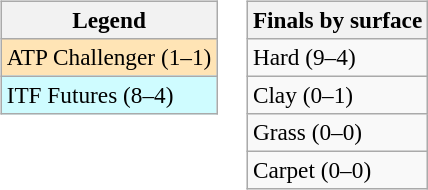<table>
<tr valign=top>
<td><br><table class=wikitable style=font-size:97%>
<tr>
<th>Legend</th>
</tr>
<tr bgcolor=moccasin>
<td>ATP Challenger (1–1)</td>
</tr>
<tr bgcolor=cffcff>
<td>ITF Futures (8–4)</td>
</tr>
</table>
</td>
<td><br><table class=wikitable style=font-size:97%>
<tr>
<th>Finals by surface</th>
</tr>
<tr>
<td>Hard (9–4)</td>
</tr>
<tr>
<td>Clay (0–1)</td>
</tr>
<tr>
<td>Grass (0–0)</td>
</tr>
<tr>
<td>Carpet (0–0)</td>
</tr>
</table>
</td>
</tr>
</table>
